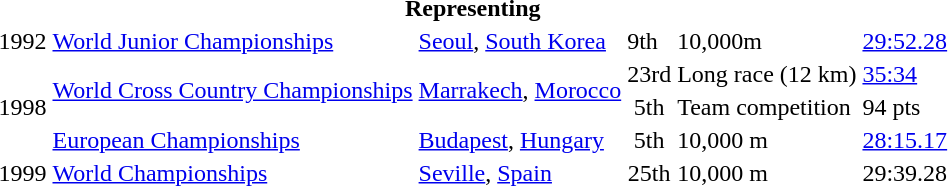<table>
<tr>
<th colspan="6">Representing </th>
</tr>
<tr>
<td>1992</td>
<td><a href='#'>World Junior Championships</a></td>
<td><a href='#'>Seoul</a>, <a href='#'>South Korea</a></td>
<td>9th</td>
<td>10,000m</td>
<td><a href='#'>29:52.28</a></td>
</tr>
<tr>
<td rowspan=3>1998</td>
<td rowspan=2><a href='#'>World Cross Country Championships</a></td>
<td rowspan=2><a href='#'>Marrakech</a>, <a href='#'>Morocco</a></td>
<td align="center">23rd</td>
<td>Long race (12 km)</td>
<td><a href='#'>35:34</a></td>
</tr>
<tr>
<td align="center">5th</td>
<td>Team competition</td>
<td>94 pts</td>
</tr>
<tr>
<td><a href='#'>European Championships</a></td>
<td><a href='#'>Budapest</a>, <a href='#'>Hungary</a></td>
<td align="center">5th</td>
<td>10,000 m</td>
<td><a href='#'>28:15.17</a></td>
</tr>
<tr>
<td>1999</td>
<td><a href='#'>World Championships</a></td>
<td><a href='#'>Seville</a>, <a href='#'>Spain</a></td>
<td align="center">25th</td>
<td>10,000 m</td>
<td>29:39.28</td>
</tr>
</table>
